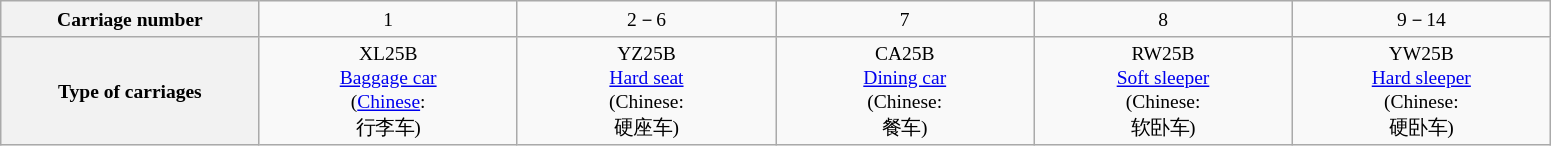<table class="wikitable" style="text-align: center; font-size: small;">
<tr>
<th>Carriage number</th>
<td>1</td>
<td>2－6</td>
<td>7</td>
<td>8</td>
<td>9－14</td>
</tr>
<tr>
<th style="width: 10%;">Type of carriages</th>
<td style="width: 10%;">XL25B<br><a href='#'>Baggage car</a><br>(<a href='#'>Chinese</a>:<br>行李车)</td>
<td style="width: 10%;">YZ25B<br><a href='#'>Hard seat</a><br>(Chinese:<br>硬座车)</td>
<td style="width: 10%;">CA25B<br><a href='#'>Dining car</a><br>(Chinese:<br>餐车)</td>
<td style="width: 10%;">RW25B<br><a href='#'>Soft sleeper</a><br>(Chinese:<br>软卧车)</td>
<td style="width: 10%;">YW25B<br><a href='#'>Hard sleeper</a><br>(Chinese:<br>硬卧车)</td>
</tr>
</table>
